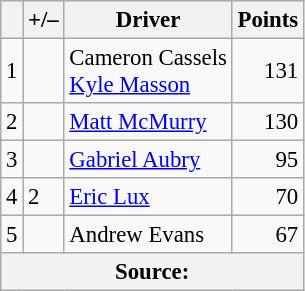<table class="wikitable" style="font-size: 95%;">
<tr>
<th scope="col"></th>
<th scope="col">+/–</th>
<th scope="col">Driver</th>
<th scope="col">Points</th>
</tr>
<tr>
<td align=center>1</td>
<td align="left"></td>
<td> Cameron Cassels<br> <a href='#'>Kyle Masson</a></td>
<td align=right>131</td>
</tr>
<tr>
<td align=center>2</td>
<td align="left"></td>
<td> <a href='#'>Matt McMurry</a></td>
<td align=right>130</td>
</tr>
<tr>
<td align=center>3</td>
<td align="left"></td>
<td> <a href='#'>Gabriel Aubry</a></td>
<td align=right>95</td>
</tr>
<tr>
<td align=center>4</td>
<td align="left"> 2</td>
<td> <a href='#'>Eric Lux</a></td>
<td align=right>70</td>
</tr>
<tr>
<td align=center>5</td>
<td align="left"></td>
<td> Andrew Evans</td>
<td align=right>67</td>
</tr>
<tr>
<th colspan=5>Source:</th>
</tr>
</table>
